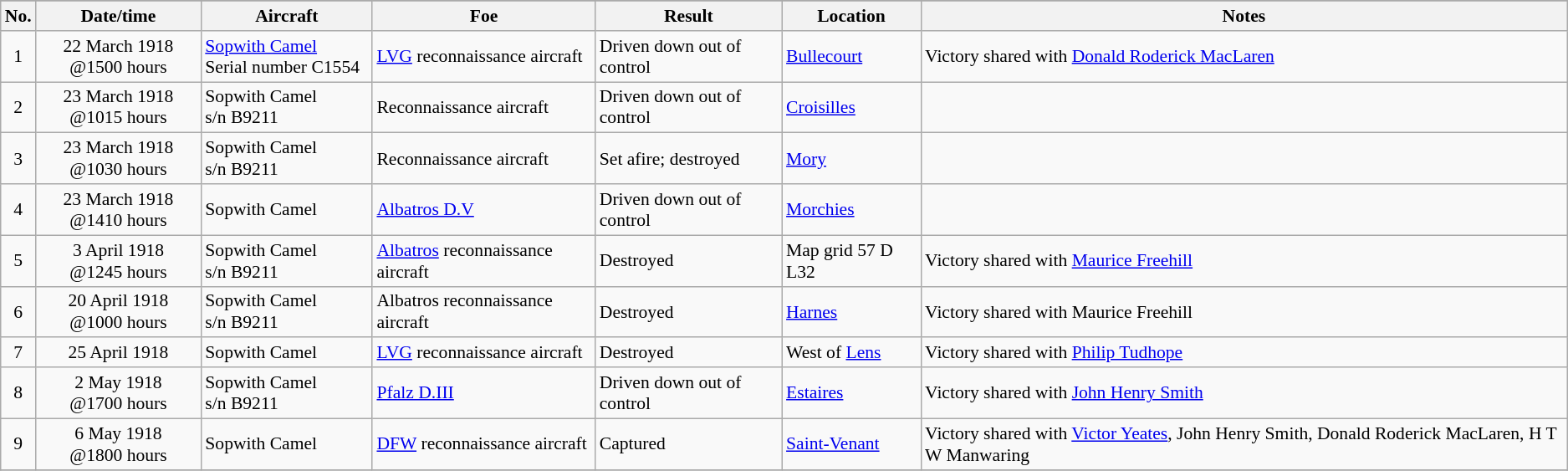<table class="wikitable" style="font-size:90%;">
<tr>
</tr>
<tr>
<th>No.</th>
<th width="125">Date/time</th>
<th width="130">Aircraft</th>
<th>Foe</th>
<th>Result</th>
<th>Location</th>
<th>Notes</th>
</tr>
<tr>
<td align="center">1</td>
<td align="center">22 March 1918<br>@1500 hours</td>
<td><a href='#'>Sopwith Camel</a><br>Serial number C1554</td>
<td><a href='#'>LVG</a> reconnaissance aircraft</td>
<td>Driven down out of control</td>
<td><a href='#'>Bullecourt</a></td>
<td>Victory shared with <a href='#'>Donald Roderick MacLaren</a></td>
</tr>
<tr>
<td align="center">2</td>
<td align="center">23 March 1918<br>@1015 hours</td>
<td>Sopwith Camel<br>s/n B9211</td>
<td>Reconnaissance aircraft</td>
<td>Driven down out of control</td>
<td><a href='#'>Croisilles</a></td>
<td></td>
</tr>
<tr>
<td align="center">3</td>
<td align="center">23 March 1918<br>@1030 hours</td>
<td>Sopwith Camel<br>s/n B9211</td>
<td>Reconnaissance aircraft</td>
<td>Set afire; destroyed</td>
<td><a href='#'>Mory</a></td>
<td></td>
</tr>
<tr>
<td align="center">4</td>
<td align="center">23 March 1918<br>@1410 hours</td>
<td>Sopwith Camel</td>
<td><a href='#'>Albatros D.V</a></td>
<td>Driven down out of control</td>
<td><a href='#'>Morchies</a></td>
<td></td>
</tr>
<tr>
<td align="center">5</td>
<td align="center">3 April 1918<br>@1245 hours</td>
<td>Sopwith Camel<br>s/n B9211</td>
<td><a href='#'>Albatros</a> reconnaissance aircraft</td>
<td>Destroyed</td>
<td>Map grid 57 D L32</td>
<td>Victory shared with <a href='#'>Maurice Freehill</a></td>
</tr>
<tr>
<td align="center">6</td>
<td align="center">20 April 1918<br>@1000 hours</td>
<td>Sopwith Camel<br>s/n B9211</td>
<td>Albatros reconnaissance aircraft</td>
<td>Destroyed</td>
<td><a href='#'>Harnes</a></td>
<td>Victory shared with Maurice Freehill</td>
</tr>
<tr>
<td align="center">7</td>
<td align="center">25 April 1918</td>
<td>Sopwith Camel</td>
<td><a href='#'>LVG</a> reconnaissance aircraft</td>
<td>Destroyed</td>
<td>West of <a href='#'>Lens</a></td>
<td>Victory shared with <a href='#'>Philip Tudhope</a></td>
</tr>
<tr>
<td align="center">8</td>
<td align="center">2 May 1918<br>@1700 hours</td>
<td>Sopwith Camel<br>s/n B9211</td>
<td><a href='#'>Pfalz D.III</a></td>
<td>Driven down out of control</td>
<td><a href='#'>Estaires</a></td>
<td>Victory shared with <a href='#'>John Henry Smith</a></td>
</tr>
<tr>
<td align="center">9</td>
<td align="center">6 May 1918<br>@1800 hours</td>
<td>Sopwith Camel</td>
<td><a href='#'>DFW</a> reconnaissance aircraft</td>
<td>Captured</td>
<td><a href='#'>Saint-Venant</a></td>
<td>Victory shared with <a href='#'>Victor Yeates</a>, John Henry Smith, Donald Roderick MacLaren, H T W Manwaring</td>
</tr>
<tr>
</tr>
</table>
